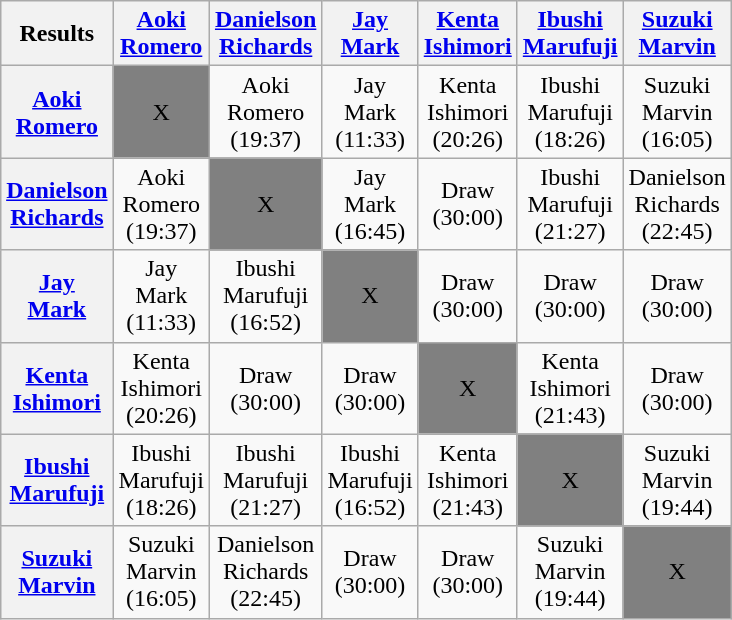<table class="wikitable" style="text-align:center; margin: 1em auto 1em auto">
<tr align="center">
<th>Results</th>
<th><a href='#'>Aoki</a><br><a href='#'>Romero</a></th>
<th><a href='#'>Danielson</a><br><a href='#'>Richards</a></th>
<th><a href='#'>Jay</a><br><a href='#'>Mark</a></th>
<th><a href='#'>Kenta</a><br><a href='#'>Ishimori</a></th>
<th><a href='#'>Ibushi</a><br><a href='#'>Marufuji</a></th>
<th><a href='#'>Suzuki</a><br><a href='#'>Marvin</a></th>
</tr>
<tr align="center">
<th><a href='#'>Aoki</a><br><a href='#'>Romero</a></th>
<td bgcolor=grey>X</td>
<td>Aoki<br>Romero<br>(19:37)</td>
<td>Jay<br>Mark<br>(11:33)</td>
<td>Kenta<br>Ishimori<br>(20:26)</td>
<td>Ibushi<br>Marufuji<br>(18:26)</td>
<td>Suzuki<br>Marvin<br>(16:05)</td>
</tr>
<tr align="center">
<th><a href='#'>Danielson</a><br><a href='#'>Richards</a></th>
<td>Aoki<br>Romero<br>(19:37)</td>
<td bgcolor=grey>X</td>
<td>Jay<br>Mark<br>(16:45)</td>
<td>Draw<br> (30:00)</td>
<td>Ibushi<br>Marufuji<br>(21:27)</td>
<td>Danielson<br>Richards<br>(22:45)</td>
</tr>
<tr align="center">
<th><a href='#'>Jay</a><br><a href='#'>Mark</a></th>
<td>Jay<br>Mark<br>(11:33)</td>
<td>Ibushi<br>Marufuji<br>(16:52)</td>
<td bgcolor=grey>X</td>
<td>Draw<br> (30:00)</td>
<td>Draw<br> (30:00)</td>
<td>Draw<br> (30:00)</td>
</tr>
<tr align="center">
<th><a href='#'>Kenta</a><br><a href='#'>Ishimori</a></th>
<td>Kenta<br>Ishimori<br>(20:26)</td>
<td>Draw<br> (30:00)</td>
<td>Draw<br> (30:00)</td>
<td bgcolor=grey>X</td>
<td>Kenta<br>Ishimori<br>(21:43)</td>
<td>Draw<br> (30:00)</td>
</tr>
<tr align="center">
<th><a href='#'>Ibushi</a><br><a href='#'>Marufuji</a></th>
<td>Ibushi<br>Marufuji<br>(18:26)</td>
<td>Ibushi<br>Marufuji<br>(21:27)</td>
<td>Ibushi<br>Marufuji<br>(16:52)</td>
<td>Kenta<br>Ishimori<br>(21:43)</td>
<td bgcolor=grey>X</td>
<td>Suzuki<br>Marvin<br>(19:44)</td>
</tr>
<tr align="center">
<th><a href='#'>Suzuki</a><br><a href='#'>Marvin</a></th>
<td>Suzuki<br>Marvin<br>(16:05)</td>
<td>Danielson<br>Richards<br>(22:45)</td>
<td>Draw<br> (30:00)</td>
<td>Draw<br> (30:00)</td>
<td>Suzuki<br>Marvin<br>(19:44)</td>
<td bgcolor=grey>X</td>
</tr>
</table>
